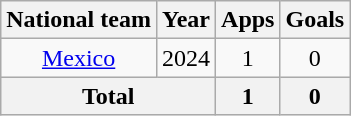<table class="wikitable" style="text-align:center">
<tr>
<th>National team</th>
<th>Year</th>
<th>Apps</th>
<th>Goals</th>
</tr>
<tr>
<td rowspan="1"><a href='#'>Mexico</a></td>
<td>2024</td>
<td>1</td>
<td>0</td>
</tr>
<tr>
<th colspan="2">Total</th>
<th>1</th>
<th>0</th>
</tr>
</table>
